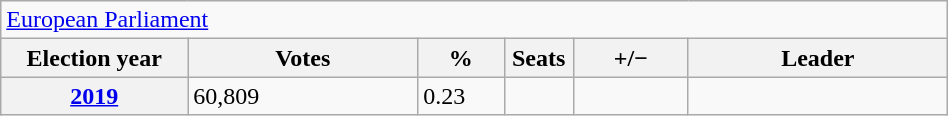<table class="wikitable" style="width:50%; border:1px #AAAAFF solid">
<tr>
<td colspan="6"><a href='#'>European Parliament</a></td>
</tr>
<tr>
<th width="13%">Election year</th>
<th width="16%">Votes</th>
<th width="6%">%</th>
<th width="1%">Seats</th>
<th width="8%">+/−</th>
<th width="18%">Leader</th>
</tr>
<tr>
<th><a href='#'>2019</a></th>
<td>60,809</td>
<td>0.23</td>
<td></td>
<td></td>
<td></td>
</tr>
</table>
